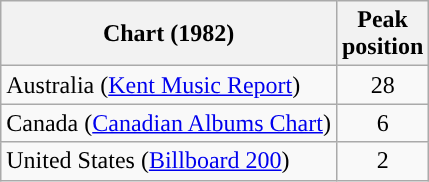<table class="wikitable">
<tr>
<th scope="col">Chart (1982)</th>
<th>Peak<br>position</th>
</tr>
<tr>
<td>Australia (<a href='#'>Kent Music Report</a>)</td>
<td style="text-align:center;">28</td>
</tr>
<tr>
<td>Canada (<a href='#'>Canadian Albums Chart</a>)</td>
<td align="center">6</td>
</tr>
<tr>
<td>United States (<a href='#'>Billboard 200</a>)</td>
<td style="text-align:center;">2</td>
</tr>
</table>
